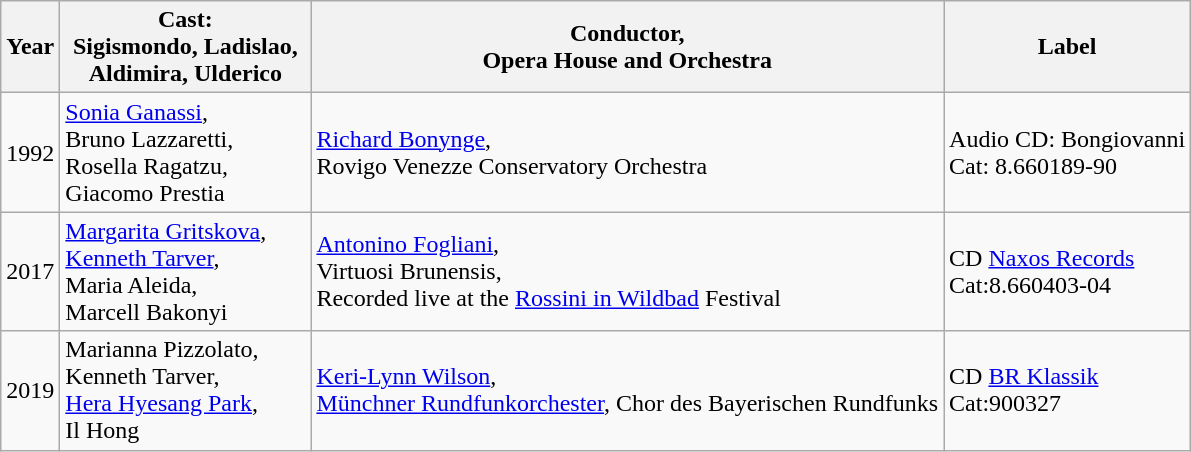<table class="wikitable">
<tr>
<th>Year</th>
<th width="160">Cast:<br> Sigismondo, Ladislao, Aldimira, Ulderico</th>
<th>Conductor,<br>Opera House and Orchestra</th>
<th>Label </th>
</tr>
<tr>
<td>1992</td>
<td><a href='#'>Sonia Ganassi</a>,<br>Bruno Lazzaretti,<br>Rosella Ragatzu,<br>Giacomo Prestia</td>
<td><a href='#'>Richard Bonynge</a>,<br>Rovigo Venezze Conservatory Orchestra</td>
<td>Audio CD: Bongiovanni<br>Cat: 8.660189-90</td>
</tr>
<tr>
<td>2017</td>
<td><a href='#'>Margarita Gritskova</a>,<br><a href='#'>Kenneth Tarver</a>,<br>Maria Aleida,<br>Marcell Bakonyi</td>
<td><a href='#'>Antonino Fogliani</a>,<br>Virtuosi Brunensis,<br>Recorded live at the <a href='#'>Rossini in Wildbad</a> Festival</td>
<td>CD <a href='#'>Naxos Records</a><br> Cat:8.660403-04</td>
</tr>
<tr>
<td>2019</td>
<td>Marianna Pizzolato,<br>Kenneth Tarver, <br><a href='#'>Hera Hyesang Park</a>,<br>Il Hong</td>
<td><a href='#'>Keri-Lynn Wilson</a>,<br><a href='#'>Münchner Rundfunkorchester</a>, Chor des Bayerischen Rundfunks</td>
<td>CD <a href='#'>BR Klassik</a><br> Cat:900327</td>
</tr>
</table>
